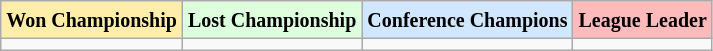<table class="wikitable">
<tr>
<td style="background:#fea;"><small><strong>Won Championship</strong></small></td>
<td style="background:#dfd;"><small><strong>Lost Championship</strong></small></td>
<td style="background:#d0e7ff;"><small><strong>Conference Champions</strong></small></td>
<td style="background:#fbb;"><small><strong>League Leader</strong></small></td>
</tr>
<tr>
<td></td>
<td></td>
<td></td>
<td></td>
</tr>
</table>
